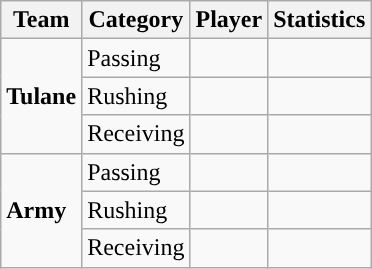<table class="wikitable" style="float: left;">
<tr>
<th>Team</th>
<th>Category</th>
<th>Player</th>
<th>Statistics</th>
</tr>
<tr>
<td rowspan=3><strong>Tulane</strong></td>
<td>Passing</td>
<td></td>
<td></td>
</tr>
<tr>
<td>Rushing</td>
<td></td>
<td></td>
</tr>
<tr>
<td>Receiving</td>
<td></td>
<td></td>
</tr>
<tr>
<td rowspan=3><strong>Army</strong></td>
<td>Passing</td>
<td></td>
<td></td>
</tr>
<tr>
<td>Rushing</td>
<td></td>
<td></td>
</tr>
<tr>
<td>Receiving</td>
<td></td>
<td></td>
</tr>
</table>
